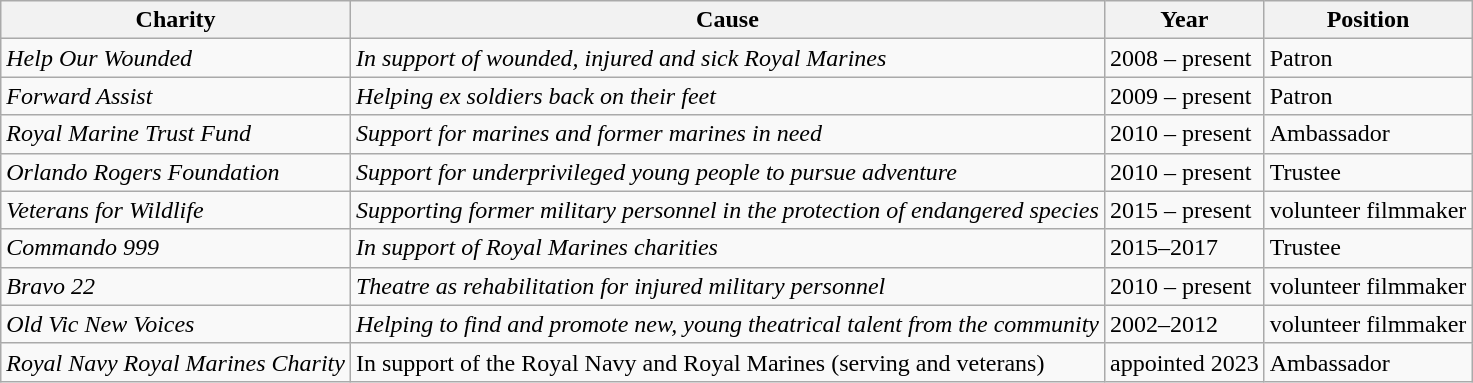<table class="wikitable">
<tr>
<th>Charity</th>
<th>Cause</th>
<th>Year</th>
<th>Position</th>
</tr>
<tr>
<td><em>Help Our Wounded</em></td>
<td><em>In support of wounded, injured and sick Royal Marines</em></td>
<td>2008 – present</td>
<td>Patron</td>
</tr>
<tr>
<td><em>Forward Assist</em></td>
<td><em>Helping ex soldiers back on their feet</em></td>
<td>2009 – present</td>
<td>Patron</td>
</tr>
<tr>
<td><em>Royal Marine Trust Fund</em></td>
<td><em>Support for marines and former marines in need</em></td>
<td>2010 – present</td>
<td>Ambassador</td>
</tr>
<tr>
<td><em>Orlando Rogers Foundation</em></td>
<td><em>Support for underprivileged young people to pursue adventure</em></td>
<td>2010 – present</td>
<td>Trustee</td>
</tr>
<tr>
<td><em>Veterans for Wildlife</em></td>
<td><em>Supporting former military personnel in the protection of endangered species</em></td>
<td>2015 – present</td>
<td>volunteer filmmaker</td>
</tr>
<tr>
<td><em>Commando 999</em></td>
<td><em>In support of Royal Marines charities</em></td>
<td>2015–2017</td>
<td>Trustee</td>
</tr>
<tr>
<td><em>Bravo 22</em></td>
<td><em>Theatre as rehabilitation for injured military personnel</em></td>
<td>2010 – present</td>
<td>volunteer filmmaker</td>
</tr>
<tr>
<td><em>Old Vic New Voices</em></td>
<td><em>Helping to find and promote new, young theatrical talent from the community</em></td>
<td>2002–2012</td>
<td>volunteer filmmaker</td>
</tr>
<tr>
<td><em>Royal Navy Royal Marines Charity</td>
<td>In support of the Royal Navy and Royal Marines (serving and veterans)</td>
<td>appointed 2023</td>
<td>Ambassador</td>
</tr>
</table>
